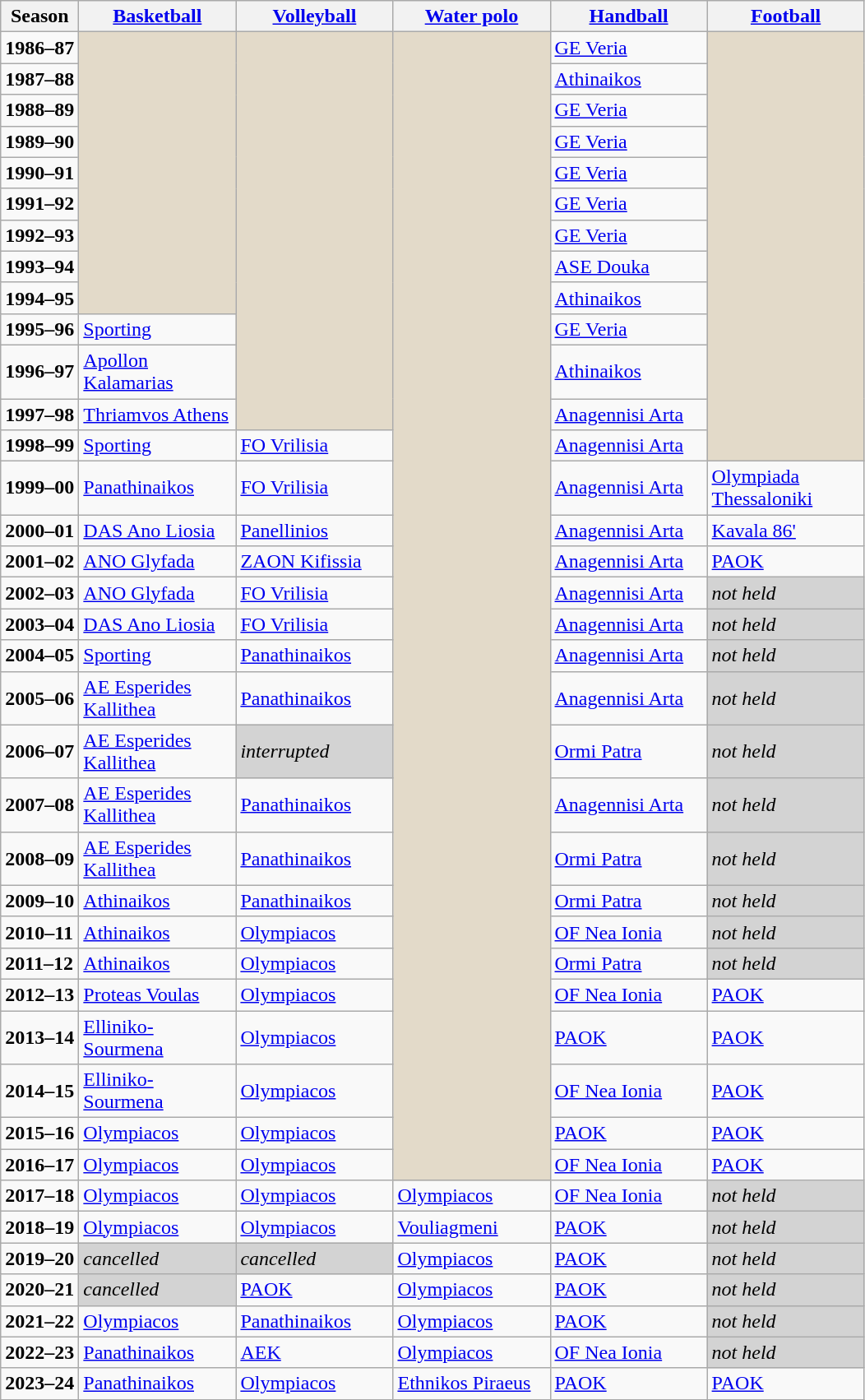<table class="wikitable">
<tr>
<th>Season</th>
<th width="120"><a href='#'>Basketball</a></th>
<th width="120"><a href='#'>Volleyball</a></th>
<th width="120"><a href='#'>Water polo</a></th>
<th width="120"><a href='#'>Handball</a>  </th>
<th width="120"><a href='#'>Football</a></th>
</tr>
<tr>
<td><strong>1986–87</strong></td>
<td rowspan="9" bgcolor="E3DAC9"></td>
<td rowspan="12" bgcolor="E3DAC9"></td>
<td rowspan="31" bgcolor="E3DAC9"></td>
<td><a href='#'>GE Veria</a></td>
<td rowspan="13" bgcolor="E3DAC9"></td>
</tr>
<tr>
<td><strong>1987–88</strong></td>
<td><a href='#'>Athinaikos</a></td>
</tr>
<tr>
<td><strong>1988–89</strong></td>
<td><a href='#'>GE Veria</a></td>
</tr>
<tr>
<td><strong>1989–90</strong></td>
<td><a href='#'>GE Veria</a></td>
</tr>
<tr>
<td><strong>1990–91</strong></td>
<td><a href='#'>GE Veria</a></td>
</tr>
<tr>
<td><strong>1991–92</strong></td>
<td><a href='#'>GE Veria</a></td>
</tr>
<tr>
<td><strong>1992–93</strong></td>
<td><a href='#'>GE Veria</a></td>
</tr>
<tr>
<td><strong>1993–94</strong></td>
<td><a href='#'>ASE Douka</a></td>
</tr>
<tr>
<td><strong>1994–95</strong></td>
<td><a href='#'>Athinaikos</a></td>
</tr>
<tr>
<td><strong>1995–96</strong></td>
<td><a href='#'>Sporting</a></td>
<td><a href='#'>GE Veria</a></td>
</tr>
<tr>
<td><strong>1996–97</strong></td>
<td><a href='#'>Apollon Kalamarias</a></td>
<td><a href='#'>Athinaikos</a></td>
</tr>
<tr>
<td><strong>1997–98</strong></td>
<td><a href='#'>Thriamvos Athens</a></td>
<td><a href='#'>Anagennisi Arta</a></td>
</tr>
<tr>
<td><strong>1998–99</strong></td>
<td><a href='#'>Sporting</a></td>
<td><a href='#'>FO Vrilisia</a></td>
<td><a href='#'>Anagennisi Arta</a></td>
</tr>
<tr>
<td><strong>1999–00</strong></td>
<td><a href='#'>Panathinaikos</a></td>
<td><a href='#'>FO Vrilisia</a></td>
<td><a href='#'>Anagennisi Arta</a></td>
<td><a href='#'>Olympiada Thessaloniki</a></td>
</tr>
<tr>
<td><strong>2000–01</strong></td>
<td><a href='#'>DAS Ano Liosia</a></td>
<td><a href='#'>Panellinios</a></td>
<td><a href='#'>Anagennisi Arta</a></td>
<td><a href='#'>Kavala 86'</a></td>
</tr>
<tr>
<td><strong>2001–02</strong></td>
<td><a href='#'>ANO Glyfada</a></td>
<td><a href='#'>ZAON Kifissia</a></td>
<td><a href='#'>Anagennisi Arta</a></td>
<td><a href='#'>PAOK</a></td>
</tr>
<tr>
<td><strong>2002–03</strong></td>
<td><a href='#'>ANO Glyfada</a></td>
<td><a href='#'>FO Vrilisia</a></td>
<td><a href='#'>Anagennisi Arta</a></td>
<td bgcolor="lightgrey"><em>not held</em></td>
</tr>
<tr>
<td><strong>2003–04</strong></td>
<td><a href='#'>DAS Ano Liosia</a></td>
<td><a href='#'>FO Vrilisia</a></td>
<td><a href='#'>Anagennisi Arta</a></td>
<td bgcolor="lightgrey"><em>not held</em></td>
</tr>
<tr>
<td><strong>2004–05</strong></td>
<td><a href='#'>Sporting</a></td>
<td><a href='#'>Panathinaikos</a></td>
<td><a href='#'>Anagennisi Arta</a></td>
<td bgcolor="lightgrey"><em>not held</em></td>
</tr>
<tr>
<td><strong>2005–06</strong></td>
<td><a href='#'>AE Esperides Kallithea</a></td>
<td><a href='#'>Panathinaikos</a></td>
<td><a href='#'>Anagennisi Arta</a></td>
<td bgcolor="lightgrey"><em>not held</em></td>
</tr>
<tr>
<td><strong>2006–07</strong></td>
<td><a href='#'>AE Esperides Kallithea</a></td>
<td bgcolor="lightgrey"><em>interrupted</em></td>
<td><a href='#'>Ormi Patra</a></td>
<td bgcolor="lightgrey"><em>not held</em></td>
</tr>
<tr>
<td><strong>2007–08</strong></td>
<td><a href='#'>AE Esperides Kallithea</a></td>
<td><a href='#'>Panathinaikos</a></td>
<td><a href='#'>Anagennisi Arta</a></td>
<td bgcolor="lightgrey"><em>not held</em></td>
</tr>
<tr>
<td><strong>2008–09</strong></td>
<td><a href='#'>AE Esperides Kallithea</a></td>
<td><a href='#'>Panathinaikos</a></td>
<td><a href='#'>Ormi Patra</a></td>
<td bgcolor="lightgrey"><em>not held</em></td>
</tr>
<tr>
<td><strong>2009–10</strong></td>
<td><a href='#'>Athinaikos</a></td>
<td><a href='#'>Panathinaikos</a></td>
<td><a href='#'>Ormi Patra</a></td>
<td bgcolor="lightgrey"><em>not held</em></td>
</tr>
<tr>
<td><strong>2010–11</strong></td>
<td><a href='#'>Athinaikos</a></td>
<td><a href='#'>Olympiacos</a></td>
<td><a href='#'>OF Nea Ionia</a></td>
<td bgcolor="lightgrey"><em>not held</em></td>
</tr>
<tr>
<td><strong>2011–12</strong></td>
<td><a href='#'>Athinaikos</a></td>
<td><a href='#'>Olympiacos</a></td>
<td><a href='#'>Ormi Patra</a></td>
<td bgcolor="lightgrey"><em>not held</em></td>
</tr>
<tr>
<td><strong>2012–13</strong></td>
<td><a href='#'>Proteas Voulas</a></td>
<td><a href='#'>Olympiacos</a></td>
<td><a href='#'>OF Nea Ionia</a></td>
<td><a href='#'>PAOK</a></td>
</tr>
<tr>
<td><strong>2013–14</strong></td>
<td><a href='#'>Elliniko-Sourmena</a></td>
<td><a href='#'>Olympiacos</a></td>
<td><a href='#'>PAOK</a></td>
<td><a href='#'>PAOK</a></td>
</tr>
<tr>
<td><strong>2014–15</strong></td>
<td><a href='#'>Elliniko-Sourmena</a></td>
<td><a href='#'>Olympiacos</a></td>
<td><a href='#'>OF Nea Ionia</a></td>
<td><a href='#'>PAOK</a></td>
</tr>
<tr>
<td><strong>2015–16</strong></td>
<td><a href='#'>Olympiacos</a></td>
<td><a href='#'>Olympiacos</a></td>
<td><a href='#'>PAOK</a></td>
<td><a href='#'>PAOK</a></td>
</tr>
<tr>
<td><strong>2016–17</strong></td>
<td><a href='#'>Olympiacos</a></td>
<td><a href='#'>Olympiacos</a></td>
<td><a href='#'>OF Nea Ionia</a></td>
<td><a href='#'>PAOK</a></td>
</tr>
<tr>
<td><strong>2017–18</strong></td>
<td><a href='#'>Olympiacos</a></td>
<td><a href='#'>Olympiacos</a></td>
<td><a href='#'>Olympiacos</a></td>
<td><a href='#'>OF Nea Ionia</a></td>
<td bgcolor="lightgrey"><em>not held</em></td>
</tr>
<tr>
<td><strong>2018–19</strong></td>
<td><a href='#'>Olympiacos</a></td>
<td><a href='#'>Olympiacos</a></td>
<td><a href='#'>Vouliagmeni</a></td>
<td><a href='#'>PAOK</a></td>
<td bgcolor="lightgrey"><em>not held</em></td>
</tr>
<tr>
<td><strong>2019–20</strong></td>
<td bgcolor="lightgrey"><em>cancelled</em></td>
<td bgcolor="lightgrey"><em>cancelled</em></td>
<td><a href='#'>Olympiacos</a></td>
<td><a href='#'>PAOK</a></td>
<td bgcolor="lightgrey"><em>not held</em></td>
</tr>
<tr>
<td><strong>2020–21</strong></td>
<td bgcolor="lightgrey"><em>cancelled</em></td>
<td><a href='#'>PAOK</a></td>
<td><a href='#'>Olympiacos</a></td>
<td><a href='#'>PAOK</a></td>
<td bgcolor="lightgrey"><em>not held</em></td>
</tr>
<tr>
<td><strong>2021–22</strong></td>
<td><a href='#'>Olympiacos</a></td>
<td><a href='#'>Panathinaikos</a></td>
<td><a href='#'>Olympiacos</a></td>
<td><a href='#'>PAOK</a></td>
<td bgcolor="lightgrey"><em>not held</em></td>
</tr>
<tr>
<td><strong>2022–23</strong></td>
<td><a href='#'>Panathinaikos</a></td>
<td><a href='#'>AEK</a></td>
<td><a href='#'>Olympiacos</a></td>
<td><a href='#'>OF Nea Ionia</a></td>
<td bgcolor="lightgrey"><em>not held</em></td>
</tr>
<tr>
<td><strong>2023–24</strong></td>
<td><a href='#'>Panathinaikos</a></td>
<td><a href='#'>Olympiacos</a></td>
<td><a href='#'>Ethnikos Piraeus</a></td>
<td><a href='#'>PAOK</a></td>
<td><a href='#'>PAOK</a></td>
</tr>
</table>
